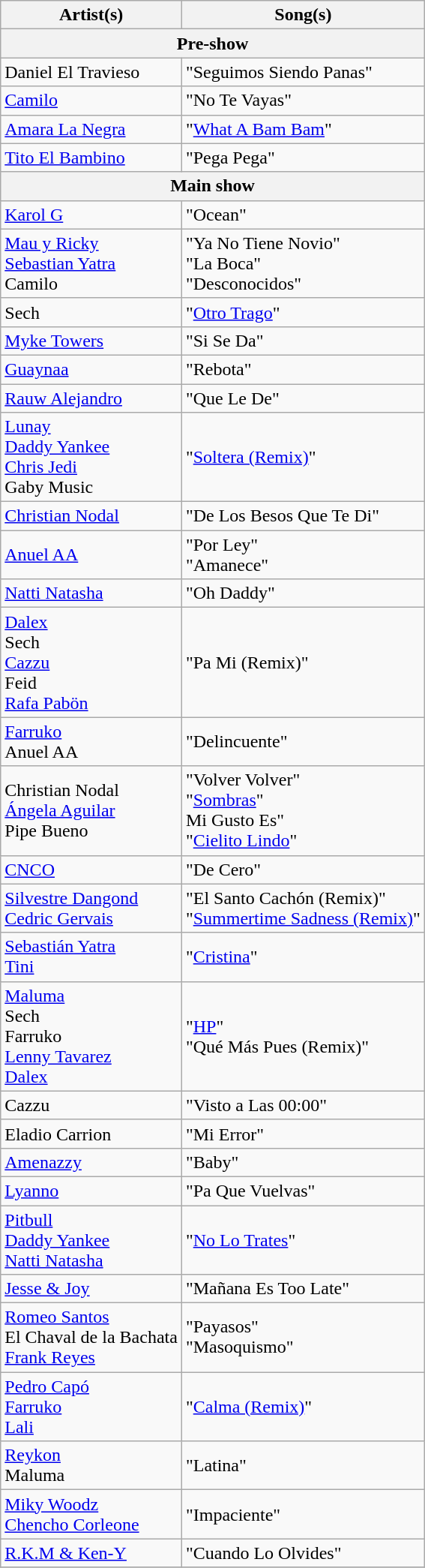<table class="wikitable plainrowheaders">
<tr>
<th scope="col">Artist(s)</th>
<th scope="col">Song(s)</th>
</tr>
<tr>
<th scope="col" colspan="2">Pre-show</th>
</tr>
<tr>
<td scope="row">Daniel El Travieso</td>
<td>"Seguimos Siendo Panas"</td>
</tr>
<tr>
<td scope="row"><a href='#'>Camilo</a></td>
<td>"No Te Vayas"</td>
</tr>
<tr>
<td scope="row"><a href='#'>Amara La Negra</a></td>
<td>"<a href='#'>What A Bam Bam</a>"</td>
</tr>
<tr>
<td scope="row"><a href='#'>Tito El Bambino</a></td>
<td>"Pega Pega"</td>
</tr>
<tr>
<th scope="col" colspan="2">Main show</th>
</tr>
<tr>
<td scope="row"><a href='#'>Karol G</a></td>
<td>"Ocean"</td>
</tr>
<tr>
<td scope="row"><a href='#'>Mau y Ricky</a><br><a href='#'>Sebastian Yatra</a><br>Camilo</td>
<td>"Ya No Tiene Novio"<br>"La Boca"<br>"Desconocidos"</td>
</tr>
<tr>
<td scope="row">Sech</td>
<td>"<a href='#'>Otro Trago</a>"</td>
</tr>
<tr>
<td scope="row"><a href='#'>Myke Towers</a></td>
<td>"Si Se Da"</td>
</tr>
<tr>
<td scope="row"><a href='#'>Guaynaa</a></td>
<td>"Rebota"</td>
</tr>
<tr>
<td scope="row"><a href='#'>Rauw Alejandro</a></td>
<td>"Que Le De"</td>
</tr>
<tr>
<td scope="row"><a href='#'>Lunay</a><br><a href='#'>Daddy Yankee</a><br><a href='#'>Chris Jedi</a><br>Gaby Music</td>
<td>"<a href='#'>Soltera (Remix)</a>"</td>
</tr>
<tr>
<td scope="row"><a href='#'>Christian Nodal</a></td>
<td>"De Los Besos Que Te Di"</td>
</tr>
<tr>
<td scope="row"><a href='#'>Anuel AA</a></td>
<td>"Por Ley"<br>"Amanece"</td>
</tr>
<tr>
<td scope="row"><a href='#'>Natti Natasha</a></td>
<td>"Oh Daddy"</td>
</tr>
<tr>
<td scope="row"><a href='#'>Dalex</a><br>Sech<br><a href='#'>Cazzu</a><br>Feid<br><a href='#'>Rafa Pabön</a></td>
<td>"Pa Mi (Remix)"</td>
</tr>
<tr>
<td scope="row"><a href='#'>Farruko</a><br>Anuel AA</td>
<td>"Delincuente"</td>
</tr>
<tr>
<td scope="row">Christian Nodal<br><a href='#'>Ángela Aguilar</a><br>Pipe Bueno</td>
<td>"Volver Volver"<br>"<a href='#'>Sombras</a>"<br>Mi Gusto Es"<br>"<a href='#'>Cielito Lindo</a>"</td>
</tr>
<tr>
<td scope="row"><a href='#'>CNCO</a></td>
<td>"De Cero"</td>
</tr>
<tr>
<td scope="row"><a href='#'>Silvestre Dangond</a><br><a href='#'>Cedric Gervais</a></td>
<td>"El Santo Cachón (Remix)"<br>"<a href='#'>Summertime Sadness (Remix)</a>"</td>
</tr>
<tr>
<td scope="row"><a href='#'>Sebastián Yatra</a><br><a href='#'>Tini</a></td>
<td>"<a href='#'>Cristina</a>"</td>
</tr>
<tr>
<td scope="row"><a href='#'>Maluma</a><br>Sech<br>Farruko<br><a href='#'>Lenny Tavarez</a><br><a href='#'>Dalex</a></td>
<td>"<a href='#'>HP</a>"<br>"Qué Más Pues (Remix)"</td>
</tr>
<tr>
<td scope="row">Cazzu</td>
<td>"Visto a Las 00:00"</td>
</tr>
<tr>
<td scope="row">Eladio Carrion</td>
<td>"Mi Error"</td>
</tr>
<tr>
<td scope="row"><a href='#'>Amenazzy</a></td>
<td>"Baby"</td>
</tr>
<tr>
<td scope="row"><a href='#'>Lyanno</a></td>
<td>"Pa Que Vuelvas"</td>
</tr>
<tr>
<td scope="row"><a href='#'>Pitbull</a><br><a href='#'>Daddy Yankee</a><br><a href='#'>Natti Natasha</a></td>
<td>"<a href='#'>No Lo Trates</a>"</td>
</tr>
<tr>
<td scope="row"><a href='#'>Jesse & Joy</a></td>
<td>"Mañana Es Too Late"</td>
</tr>
<tr>
<td scope="row"><a href='#'>Romeo Santos</a><br>El Chaval de la Bachata<br><a href='#'>Frank Reyes</a></td>
<td>"Payasos"<br>"Masoquismo"</td>
</tr>
<tr>
<td scope="row"><a href='#'>Pedro Capó</a><br><a href='#'>Farruko</a><br><a href='#'>Lali</a></td>
<td>"<a href='#'>Calma (Remix)</a>"</td>
</tr>
<tr>
<td scope="row"><a href='#'>Reykon</a><br>Maluma</td>
<td>"Latina"</td>
</tr>
<tr>
<td scope="row"><a href='#'>Miky Woodz</a><br><a href='#'>Chencho Corleone</a></td>
<td>"Impaciente"</td>
</tr>
<tr>
<td scope="row"><a href='#'>R.K.M & Ken-Y</a></td>
<td>"Cuando Lo Olvides"</td>
</tr>
<tr>
</tr>
</table>
